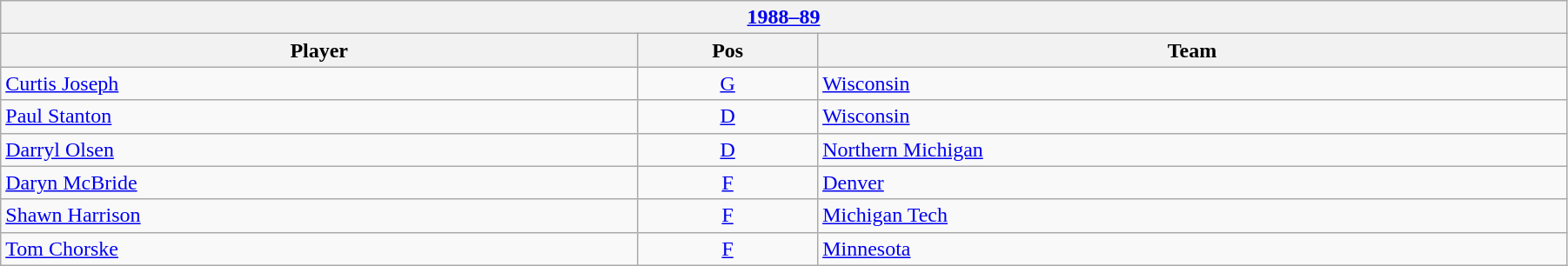<table class="wikitable" width=95%>
<tr>
<th colspan=3><a href='#'>1988–89</a></th>
</tr>
<tr>
<th>Player</th>
<th>Pos</th>
<th>Team</th>
</tr>
<tr>
<td><a href='#'>Curtis Joseph</a></td>
<td align=center><a href='#'>G</a></td>
<td><a href='#'>Wisconsin</a></td>
</tr>
<tr>
<td><a href='#'>Paul Stanton</a></td>
<td align=center><a href='#'>D</a></td>
<td><a href='#'>Wisconsin</a></td>
</tr>
<tr>
<td><a href='#'>Darryl Olsen</a></td>
<td align=center><a href='#'>D</a></td>
<td><a href='#'>Northern Michigan</a></td>
</tr>
<tr>
<td><a href='#'>Daryn McBride</a></td>
<td align=center><a href='#'>F</a></td>
<td><a href='#'>Denver</a></td>
</tr>
<tr>
<td><a href='#'>Shawn Harrison</a></td>
<td align=center><a href='#'>F</a></td>
<td><a href='#'>Michigan Tech</a></td>
</tr>
<tr>
<td><a href='#'>Tom Chorske</a></td>
<td align=center><a href='#'>F</a></td>
<td><a href='#'>Minnesota</a></td>
</tr>
</table>
